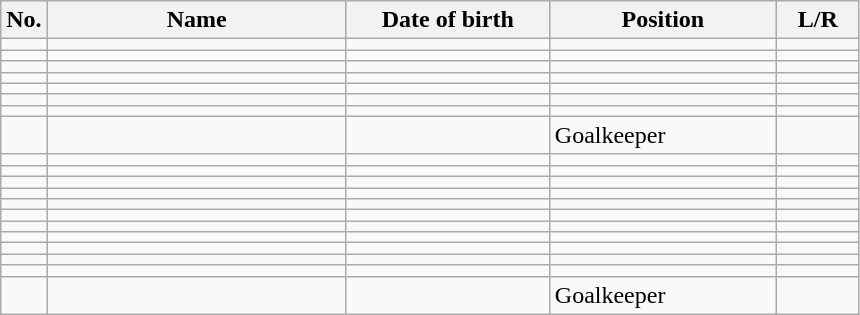<table class="wikitable sortable" style=font-size:100%; text-align:center;>
<tr>
<th>No.</th>
<th style=width:12em>Name</th>
<th style=width:8em>Date of birth</th>
<th style=width:9em>Position</th>
<th style=width:3em>L/R</th>
</tr>
<tr>
<td></td>
<td align=left></td>
<td align=right></td>
<td></td>
<td></td>
</tr>
<tr>
<td></td>
<td align=left></td>
<td align=right></td>
<td></td>
<td></td>
</tr>
<tr>
<td></td>
<td align=left></td>
<td align=right></td>
<td></td>
<td></td>
</tr>
<tr>
<td></td>
<td align=left></td>
<td align=right></td>
<td></td>
<td></td>
</tr>
<tr>
<td></td>
<td align=left></td>
<td align=right></td>
<td></td>
<td></td>
</tr>
<tr>
<td></td>
<td align=left></td>
<td align=right></td>
<td></td>
<td></td>
</tr>
<tr>
<td></td>
<td align=left></td>
<td align=right></td>
<td></td>
<td></td>
</tr>
<tr>
<td></td>
<td align=left></td>
<td align=right></td>
<td>Goalkeeper</td>
<td></td>
</tr>
<tr>
<td></td>
<td align=left></td>
<td align=right></td>
<td></td>
<td></td>
</tr>
<tr>
<td></td>
<td align=left></td>
<td align=right></td>
<td></td>
<td></td>
</tr>
<tr>
<td></td>
<td align=left></td>
<td align=right></td>
<td></td>
<td></td>
</tr>
<tr>
<td></td>
<td align=left></td>
<td align=right></td>
<td></td>
<td></td>
</tr>
<tr>
<td></td>
<td align=left></td>
<td align=right></td>
<td></td>
<td></td>
</tr>
<tr>
<td></td>
<td align=left></td>
<td align=right></td>
<td></td>
<td></td>
</tr>
<tr>
<td></td>
<td align=left></td>
<td align=right></td>
<td></td>
<td></td>
</tr>
<tr>
<td></td>
<td align=left></td>
<td align=right></td>
<td></td>
<td></td>
</tr>
<tr>
<td></td>
<td align=left></td>
<td align=right></td>
<td></td>
<td></td>
</tr>
<tr>
<td></td>
<td align=left></td>
<td align=right></td>
<td></td>
<td></td>
</tr>
<tr>
<td></td>
<td align=left></td>
<td align=right></td>
<td></td>
<td></td>
</tr>
<tr>
<td></td>
<td align=left></td>
<td align=right></td>
<td>Goalkeeper</td>
<td></td>
</tr>
</table>
